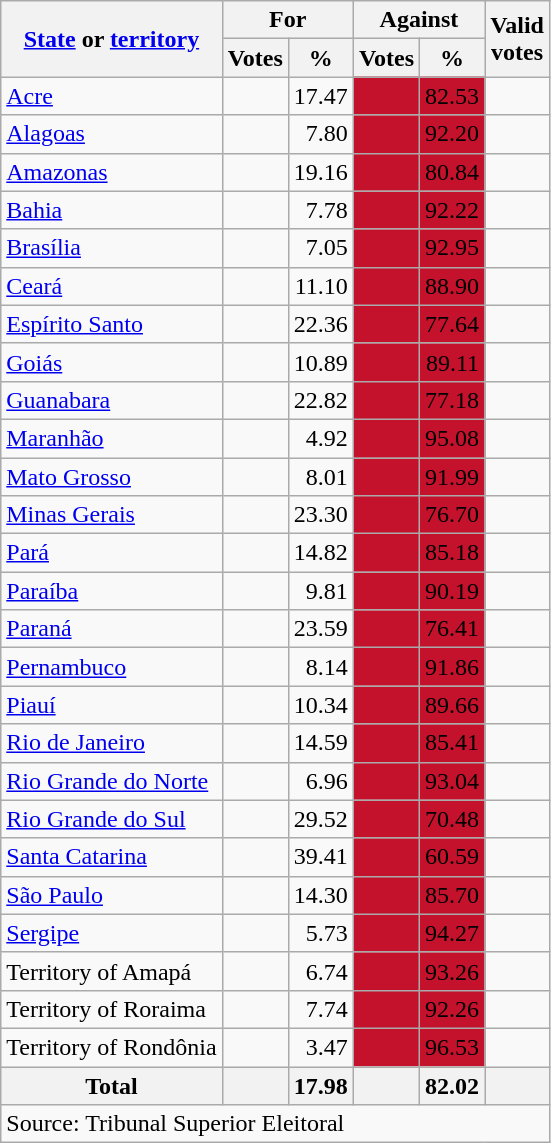<table class="wikitable sortable" style=text-align:right>
<tr>
<th rowspan=2><a href='#'>State</a> or <a href='#'>territory</a></th>
<th colspan=2>For</th>
<th colspan=2>Against</th>
<th rowspan=2>Valid<br>votes</th>
</tr>
<tr>
<th>Votes</th>
<th>%</th>
<th>Votes</th>
<th>%</th>
</tr>
<tr>
<td align=left><a href='#'>Acre</a></td>
<td></td>
<td>17.47</td>
<td bgcolor=#c4122d><span></span></td>
<td bgcolor=#c4122d><span>82.53</span></td>
<td></td>
</tr>
<tr>
<td align=left><a href='#'>Alagoas</a></td>
<td></td>
<td>7.80</td>
<td bgcolor=#c4122d><span></span></td>
<td bgcolor=#c4122d><span>92.20</span></td>
<td></td>
</tr>
<tr>
<td align=left><a href='#'>Amazonas</a></td>
<td></td>
<td>19.16</td>
<td bgcolor=#c4122d><span></span></td>
<td bgcolor=#c4122d><span>80.84</span></td>
<td></td>
</tr>
<tr>
<td align=left><a href='#'>Bahia</a></td>
<td></td>
<td>7.78</td>
<td bgcolor=#c4122d><span></span></td>
<td bgcolor=#c4122d><span>92.22</span></td>
<td></td>
</tr>
<tr>
<td align=left><a href='#'>Brasília</a></td>
<td></td>
<td>7.05</td>
<td bgcolor=#c4122d><span></span></td>
<td bgcolor=#c4122d><span>92.95</span></td>
<td></td>
</tr>
<tr>
<td align=left><a href='#'>Ceará</a></td>
<td></td>
<td>11.10</td>
<td bgcolor=#c4122d><span></span></td>
<td bgcolor=#c4122d><span>88.90</span></td>
<td></td>
</tr>
<tr>
<td align=left><a href='#'>Espírito Santo</a></td>
<td></td>
<td>22.36</td>
<td bgcolor=#c4122d><span></span></td>
<td bgcolor=#c4122d><span>77.64</span></td>
<td></td>
</tr>
<tr>
<td align=left><a href='#'>Goiás</a></td>
<td></td>
<td>10.89</td>
<td bgcolor=#c4122d><span></span></td>
<td bgcolor=#c4122d><span>89.11</span></td>
<td></td>
</tr>
<tr>
<td align=left><a href='#'>Guanabara</a></td>
<td></td>
<td>22.82</td>
<td bgcolor=#c4122d><span></span></td>
<td bgcolor=#c4122d><span>77.18</span></td>
<td></td>
</tr>
<tr>
<td align=left><a href='#'>Maranhão</a></td>
<td></td>
<td>4.92</td>
<td bgcolor=#c4122d><span></span></td>
<td bgcolor=#c4122d><span>95.08</span></td>
<td></td>
</tr>
<tr>
<td align=left><a href='#'>Mato Grosso</a></td>
<td></td>
<td>8.01</td>
<td bgcolor=#c4122d><span></span></td>
<td bgcolor=#c4122d><span>91.99</span></td>
<td></td>
</tr>
<tr>
<td align=left><a href='#'>Minas Gerais</a></td>
<td></td>
<td>23.30</td>
<td bgcolor=#c4122d><span></span></td>
<td bgcolor=#c4122d><span>76.70</span></td>
<td></td>
</tr>
<tr>
<td align=left><a href='#'>Pará</a></td>
<td></td>
<td>14.82</td>
<td bgcolor=#c4122d><span></span></td>
<td bgcolor=#c4122d><span>85.18</span></td>
<td></td>
</tr>
<tr>
<td align=left><a href='#'>Paraíba</a></td>
<td></td>
<td>9.81</td>
<td bgcolor=#c4122d><span></span></td>
<td bgcolor=#c4122d><span>90.19</span></td>
<td></td>
</tr>
<tr>
<td align=left><a href='#'>Paraná</a></td>
<td></td>
<td>23.59</td>
<td bgcolor=#c4122d><span></span></td>
<td bgcolor=#c4122d><span>76.41</span></td>
<td></td>
</tr>
<tr>
<td align=left><a href='#'>Pernambuco</a></td>
<td></td>
<td>8.14</td>
<td bgcolor=#c4122d><span></span></td>
<td bgcolor=#c4122d><span>91.86</span></td>
<td></td>
</tr>
<tr>
<td align=left><a href='#'>Piauí</a></td>
<td></td>
<td>10.34</td>
<td bgcolor=#c4122d><span></span></td>
<td bgcolor=#c4122d><span>89.66</span></td>
<td></td>
</tr>
<tr>
<td align=left><a href='#'>Rio de Janeiro</a></td>
<td></td>
<td>14.59</td>
<td bgcolor=#c4122d><span></span></td>
<td bgcolor=#c4122d><span>85.41</span></td>
<td></td>
</tr>
<tr>
<td align=left><a href='#'>Rio Grande do Norte</a></td>
<td></td>
<td>6.96</td>
<td bgcolor=#c4122d><span></span></td>
<td bgcolor=#c4122d><span>93.04</span></td>
<td></td>
</tr>
<tr>
<td align=left><a href='#'>Rio Grande do Sul</a></td>
<td></td>
<td>29.52</td>
<td bgcolor=#c4122d><span></span></td>
<td bgcolor=#c4122d><span>70.48</span></td>
<td></td>
</tr>
<tr>
<td align=left><a href='#'>Santa Catarina</a></td>
<td></td>
<td>39.41</td>
<td bgcolor=#c4122d><span></span></td>
<td bgcolor=#c4122d><span>60.59</span></td>
<td></td>
</tr>
<tr>
<td align=left><a href='#'>São Paulo</a></td>
<td></td>
<td>14.30</td>
<td bgcolor=#c4122d><span></span></td>
<td bgcolor=#c4122d><span>85.70</span></td>
<td></td>
</tr>
<tr>
<td align=left><a href='#'>Sergipe</a></td>
<td></td>
<td>5.73</td>
<td bgcolor=#c4122d><span></span></td>
<td bgcolor=#c4122d><span>94.27</span></td>
<td></td>
</tr>
<tr>
<td align=left>Territory of Amapá</td>
<td></td>
<td>6.74</td>
<td bgcolor=#c4122d><span></span></td>
<td bgcolor=#c4122d><span>93.26</span></td>
<td></td>
</tr>
<tr>
<td align=left>Territory of Roraima</td>
<td></td>
<td>7.74</td>
<td bgcolor=#c4122d><span></span></td>
<td bgcolor=#c4122d><span>92.26</span></td>
<td></td>
</tr>
<tr>
<td align=left>Territory of Rondônia</td>
<td></td>
<td>3.47</td>
<td bgcolor=#c4122d><span></span></td>
<td bgcolor=#c4122d><span>96.53</span></td>
<td></td>
</tr>
<tr class=sortbottom>
<th>Total</th>
<th></th>
<th>17.98</th>
<th></th>
<th>82.02</th>
<th></th>
</tr>
<tr class=sortbottom>
<td align=left colspan=6>Source: Tribunal Superior Eleitoral</td>
</tr>
</table>
